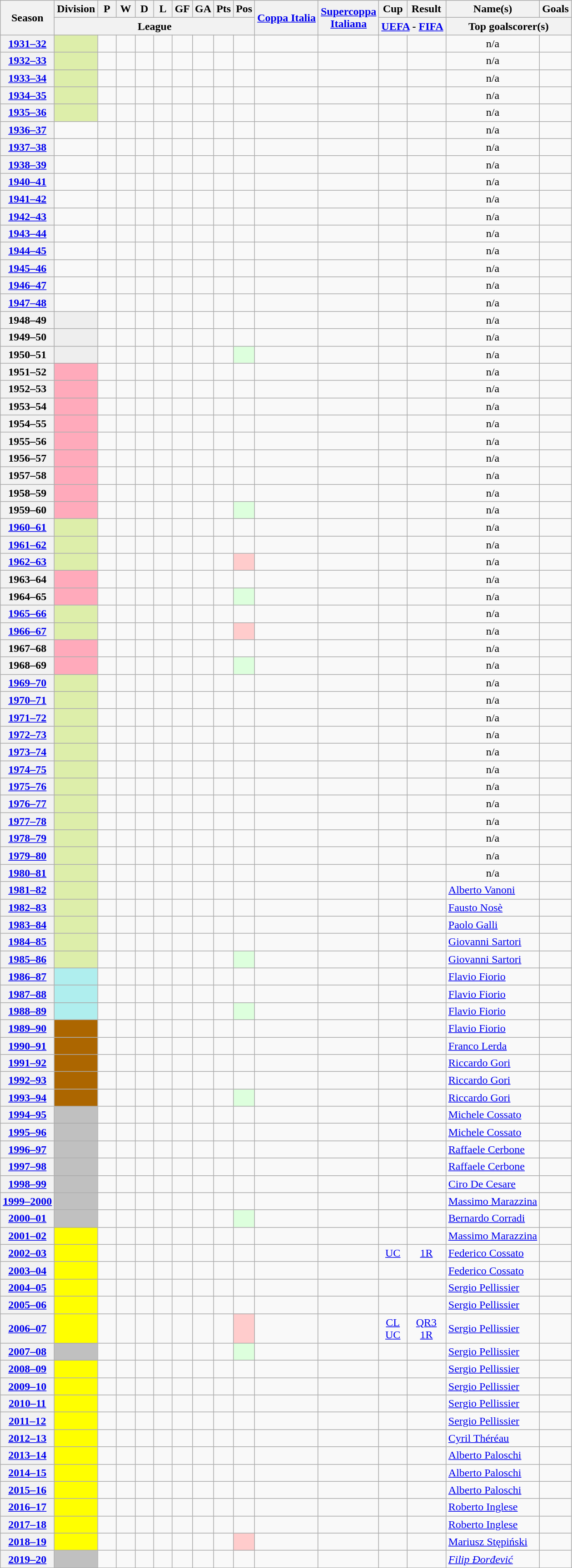<table class="wikitable sortable" style="text-align: center">
<tr>
<th rowspan="2" scope="col">Season</th>
<th scope="col">Division</th>
<th width="20" scope="col">P</th>
<th width="20" scope="col">W</th>
<th width="20" scope="col">D</th>
<th width="20" scope="col">L</th>
<th width="20" scope="col">GF</th>
<th width="20" scope="col">GA</th>
<th width="20" scope="col">Pts</th>
<th width="20" scope="col">Pos</th>
<th rowspan="2" scope="col"><a href='#'>Coppa Italia</a></th>
<th rowspan="2" scope="col"><a href='#'>Supercoppa <br> Italiana</a></th>
<th scope="col">Cup</th>
<th scope="col">Result</th>
<th scope="col">Name(s)</th>
<th scope="col">Goals</th>
</tr>
<tr class="unsortable">
<th colspan="9" scope="col">League</th>
<th colspan="2" scope="col"><a href='#'>UEFA</a> - <a href='#'>FIFA</a></th>
<th colspan="2" scope="col">Top goalscorer(s)</th>
</tr>
<tr>
<th scope="row"><a href='#'>1931–32</a></th>
<td style="text-align:left;background-color:#DEA"></td>
<td></td>
<td></td>
<td></td>
<td></td>
<td></td>
<td></td>
<td></td>
<td></td>
<td></td>
<td></td>
<td></td>
<td></td>
<td style="text-align:centre">n/a</td>
<td></td>
</tr>
<tr>
<th scope="row"><a href='#'>1932–33</a></th>
<td style="text-align:left;background-color:#DEA"></td>
<td></td>
<td></td>
<td></td>
<td></td>
<td></td>
<td></td>
<td></td>
<td></td>
<td></td>
<td></td>
<td></td>
<td></td>
<td style="text-align:centre">n/a</td>
<td></td>
</tr>
<tr>
<th scope="row"><a href='#'>1933–34</a></th>
<td style="text-align:left;background-color:#DEA"></td>
<td></td>
<td></td>
<td></td>
<td></td>
<td></td>
<td></td>
<td></td>
<td></td>
<td></td>
<td></td>
<td></td>
<td></td>
<td style="text-align:centre">n/a</td>
<td></td>
</tr>
<tr>
<th scope="row"><a href='#'>1934–35</a></th>
<td style="text-align:left;background-color:#DEA"></td>
<td></td>
<td></td>
<td></td>
<td></td>
<td></td>
<td></td>
<td></td>
<td></td>
<td></td>
<td></td>
<td></td>
<td></td>
<td style="text-align:centre">n/a</td>
<td></td>
</tr>
<tr>
<th scope="row"><a href='#'>1935–36</a></th>
<td style="text-align:left;background-color:#DEA"></td>
<td></td>
<td></td>
<td></td>
<td></td>
<td></td>
<td></td>
<td></td>
<td></td>
<td></td>
<td></td>
<td></td>
<td></td>
<td style="text-align:centre">n/a</td>
<td></td>
</tr>
<tr>
<th scope="row"><a href='#'>1936–37</a></th>
<td></td>
<td></td>
<td></td>
<td></td>
<td></td>
<td></td>
<td></td>
<td></td>
<td></td>
<td></td>
<td></td>
<td></td>
<td></td>
<td style="text-align:centre">n/a</td>
<td></td>
</tr>
<tr>
<th scope="row"><a href='#'>1937–38</a></th>
<td></td>
<td></td>
<td></td>
<td></td>
<td></td>
<td></td>
<td></td>
<td></td>
<td></td>
<td></td>
<td></td>
<td></td>
<td></td>
<td style="text-align:centre">n/a</td>
<td></td>
</tr>
<tr>
<th scope="row"><a href='#'>1938–39</a></th>
<td></td>
<td></td>
<td></td>
<td></td>
<td></td>
<td></td>
<td></td>
<td></td>
<td></td>
<td></td>
<td></td>
<td></td>
<td></td>
<td style="text-align:centre">n/a</td>
<td></td>
</tr>
<tr>
<th scope="row"><a href='#'>1940–41</a></th>
<td></td>
<td></td>
<td></td>
<td></td>
<td></td>
<td></td>
<td></td>
<td></td>
<td></td>
<td></td>
<td></td>
<td></td>
<td></td>
<td style="text-align:centre">n/a</td>
<td></td>
</tr>
<tr>
<th scope="row"><a href='#'>1941–42</a></th>
<td></td>
<td></td>
<td></td>
<td></td>
<td></td>
<td></td>
<td></td>
<td></td>
<td></td>
<td></td>
<td></td>
<td></td>
<td></td>
<td style="text-align:centre">n/a</td>
<td></td>
</tr>
<tr>
<th scope="row"><a href='#'>1942–43</a></th>
<td></td>
<td></td>
<td></td>
<td></td>
<td></td>
<td></td>
<td></td>
<td></td>
<td></td>
<td></td>
<td></td>
<td></td>
<td></td>
<td style="text-align:centre">n/a</td>
<td></td>
</tr>
<tr>
<th scope="row"><a href='#'>1943–44</a></th>
<td></td>
<td></td>
<td></td>
<td></td>
<td></td>
<td></td>
<td></td>
<td></td>
<td></td>
<td></td>
<td></td>
<td></td>
<td></td>
<td style="text-align:centre">n/a</td>
<td></td>
</tr>
<tr>
<th scope="row"><a href='#'>1944–45</a></th>
<td></td>
<td></td>
<td></td>
<td></td>
<td></td>
<td></td>
<td></td>
<td></td>
<td></td>
<td></td>
<td></td>
<td></td>
<td></td>
<td style="text-align:centre">n/a</td>
<td></td>
</tr>
<tr>
<th scope="row"><a href='#'>1945–46</a></th>
<td></td>
<td></td>
<td></td>
<td></td>
<td></td>
<td></td>
<td></td>
<td></td>
<td></td>
<td></td>
<td></td>
<td></td>
<td></td>
<td style="text-align:centre">n/a</td>
<td></td>
</tr>
<tr>
<th scope="row"><a href='#'>1946–47</a></th>
<td></td>
<td></td>
<td></td>
<td></td>
<td></td>
<td></td>
<td></td>
<td></td>
<td></td>
<td></td>
<td></td>
<td></td>
<td></td>
<td style="text-align:centre">n/a</td>
<td></td>
</tr>
<tr>
<th scope="row"><a href='#'>1947–48</a></th>
<td></td>
<td></td>
<td></td>
<td></td>
<td></td>
<td></td>
<td></td>
<td></td>
<td></td>
<td></td>
<td></td>
<td></td>
<td></td>
<td style="text-align:centre">n/a</td>
<td></td>
</tr>
<tr>
<th scope="row">1948–49</th>
<td style="text-align:left;background-color:#EEE"></td>
<td></td>
<td></td>
<td></td>
<td></td>
<td></td>
<td></td>
<td></td>
<td></td>
<td></td>
<td></td>
<td></td>
<td></td>
<td style="text-align:centre">n/a</td>
<td></td>
</tr>
<tr>
<th scope="row">1949–50</th>
<td style="text-align:left;background-color:#EEE"></td>
<td></td>
<td></td>
<td></td>
<td></td>
<td></td>
<td></td>
<td></td>
<td></td>
<td></td>
<td></td>
<td></td>
<td></td>
<td style="text-align:centre">n/a</td>
<td></td>
</tr>
<tr>
<th scope="row">1950–51</th>
<td style="text-align:left;background-color:#EEE"></td>
<td></td>
<td></td>
<td></td>
<td></td>
<td></td>
<td></td>
<td></td>
<td style="background-color:#DFD"></td>
<td></td>
<td></td>
<td></td>
<td></td>
<td style="text-align:centre">n/a</td>
<td></td>
</tr>
<tr>
<th scope="row">1951–52</th>
<td style="text-align:left;background-color:#FAB"></td>
<td></td>
<td></td>
<td></td>
<td></td>
<td></td>
<td></td>
<td></td>
<td></td>
<td></td>
<td></td>
<td></td>
<td></td>
<td style="text-align:centre">n/a</td>
<td></td>
</tr>
<tr>
<th scope="row">1952–53</th>
<td style="text-align:left;background-color:#FAB"></td>
<td></td>
<td></td>
<td></td>
<td></td>
<td></td>
<td></td>
<td></td>
<td></td>
<td></td>
<td></td>
<td></td>
<td></td>
<td style="text-align:centre">n/a</td>
<td></td>
</tr>
<tr>
<th scope="row">1953–54</th>
<td style="text-align:left;background-color:#FAB"></td>
<td></td>
<td></td>
<td></td>
<td></td>
<td></td>
<td></td>
<td></td>
<td></td>
<td></td>
<td></td>
<td></td>
<td></td>
<td style="text-align:centre">n/a</td>
<td></td>
</tr>
<tr>
<th scope="row">1954–55</th>
<td style="text-align:left;background-color:#FAB"></td>
<td></td>
<td></td>
<td></td>
<td></td>
<td></td>
<td></td>
<td></td>
<td></td>
<td></td>
<td></td>
<td></td>
<td></td>
<td style="text-align:centre">n/a</td>
<td></td>
</tr>
<tr>
<th scope="row">1955–56</th>
<td style="text-align:left;background-color:#FAB"></td>
<td></td>
<td></td>
<td></td>
<td></td>
<td></td>
<td></td>
<td></td>
<td></td>
<td></td>
<td></td>
<td></td>
<td></td>
<td style="text-align:centre">n/a</td>
<td></td>
</tr>
<tr>
<th scope="row">1956–57</th>
<td style="text-align:left;background-color:#FAB"></td>
<td></td>
<td></td>
<td></td>
<td></td>
<td></td>
<td></td>
<td></td>
<td></td>
<td></td>
<td></td>
<td></td>
<td></td>
<td style="text-align:centre">n/a</td>
<td></td>
</tr>
<tr>
<th scope="row">1957–58</th>
<td style="text-align:left;background-color:#FAB"></td>
<td></td>
<td></td>
<td></td>
<td></td>
<td></td>
<td></td>
<td></td>
<td></td>
<td></td>
<td></td>
<td></td>
<td></td>
<td style="text-align:centre">n/a</td>
<td></td>
</tr>
<tr>
<th scope="row">1958–59</th>
<td style="text-align:left;background-color:#FAB"></td>
<td></td>
<td></td>
<td></td>
<td></td>
<td></td>
<td></td>
<td></td>
<td></td>
<td></td>
<td></td>
<td></td>
<td></td>
<td style="text-align:centre">n/a</td>
<td></td>
</tr>
<tr>
<th scope="row">1959–60</th>
<td style="text-align:left;background-color:#FAB"></td>
<td></td>
<td></td>
<td></td>
<td></td>
<td></td>
<td></td>
<td></td>
<td style="background-color:#DFD"></td>
<td></td>
<td></td>
<td></td>
<td></td>
<td style="text-align:centre">n/a</td>
<td></td>
</tr>
<tr>
<th scope="row"><a href='#'>1960–61</a></th>
<td style="text-align:left;background-color:#DEA"></td>
<td></td>
<td></td>
<td></td>
<td></td>
<td></td>
<td></td>
<td></td>
<td></td>
<td></td>
<td></td>
<td></td>
<td></td>
<td style="text-align:centre">n/a</td>
<td></td>
</tr>
<tr>
<th scope="row"><a href='#'>1961–62</a></th>
<td style="text-align:left;background-color:#DEA"></td>
<td></td>
<td></td>
<td></td>
<td></td>
<td></td>
<td></td>
<td></td>
<td></td>
<td></td>
<td></td>
<td></td>
<td></td>
<td style="text-align:centre">n/a</td>
<td></td>
</tr>
<tr>
<th scope="row"><a href='#'>1962–63</a></th>
<td style="text-align:left;background-color:#DEA"></td>
<td></td>
<td></td>
<td></td>
<td></td>
<td></td>
<td></td>
<td></td>
<td style="background-color:#FCC"></td>
<td></td>
<td></td>
<td></td>
<td></td>
<td style="text-align:centre">n/a</td>
<td></td>
</tr>
<tr>
<th scope="row">1963–64</th>
<td style="text-align:left;background-color:#FAB"></td>
<td></td>
<td></td>
<td></td>
<td></td>
<td></td>
<td></td>
<td></td>
<td></td>
<td></td>
<td></td>
<td></td>
<td></td>
<td style="text-align:centre">n/a</td>
<td></td>
</tr>
<tr>
<th scope="row">1964–65</th>
<td style="text-align:left;background-color:#FAB"></td>
<td></td>
<td></td>
<td></td>
<td></td>
<td></td>
<td></td>
<td></td>
<td style="background-color:#DFD"></td>
<td></td>
<td></td>
<td></td>
<td></td>
<td style="text-align:centre">n/a</td>
<td></td>
</tr>
<tr>
<th scope="row"><a href='#'>1965–66</a></th>
<td style="text-align:left;background-color:#DEA"></td>
<td></td>
<td></td>
<td></td>
<td></td>
<td></td>
<td></td>
<td></td>
<td></td>
<td></td>
<td></td>
<td></td>
<td></td>
<td style="text-align:centre">n/a</td>
<td></td>
</tr>
<tr>
<th scope="row"><a href='#'>1966–67</a></th>
<td style="text-align:left;background-color:#DEA"></td>
<td></td>
<td></td>
<td></td>
<td></td>
<td></td>
<td></td>
<td></td>
<td style="background-color:#FCC"></td>
<td></td>
<td></td>
<td></td>
<td></td>
<td style="text-align:centre">n/a</td>
<td></td>
</tr>
<tr>
<th scope="row">1967–68</th>
<td style="text-align:left;background-color:#FAB"></td>
<td></td>
<td></td>
<td></td>
<td></td>
<td></td>
<td></td>
<td></td>
<td></td>
<td></td>
<td></td>
<td></td>
<td></td>
<td style="text-align:centre">n/a</td>
<td></td>
</tr>
<tr>
<th scope="row">1968–69</th>
<td style="text-align:left;background-color:#FAB"></td>
<td></td>
<td></td>
<td></td>
<td></td>
<td></td>
<td></td>
<td></td>
<td style="background-color:#DFD"></td>
<td></td>
<td></td>
<td></td>
<td></td>
<td style="text-align:centre">n/a</td>
<td></td>
</tr>
<tr>
<th scope="row"><a href='#'>1969–70</a></th>
<td style="text-align:left;background-color:#DEA"></td>
<td></td>
<td></td>
<td></td>
<td></td>
<td></td>
<td></td>
<td></td>
<td></td>
<td></td>
<td></td>
<td></td>
<td></td>
<td style="text-align:centre">n/a</td>
<td></td>
</tr>
<tr>
<th scope="row"><a href='#'>1970–71</a></th>
<td style="text-align:left;background-color:#DEA"></td>
<td></td>
<td></td>
<td></td>
<td></td>
<td></td>
<td></td>
<td></td>
<td></td>
<td></td>
<td></td>
<td></td>
<td></td>
<td style="text-align:centre">n/a</td>
<td></td>
</tr>
<tr>
<th scope="row"><a href='#'>1971–72</a></th>
<td style="text-align:left;background-color:#DEA"></td>
<td></td>
<td></td>
<td></td>
<td></td>
<td></td>
<td></td>
<td></td>
<td></td>
<td></td>
<td></td>
<td></td>
<td></td>
<td style="text-align:centre">n/a</td>
<td></td>
</tr>
<tr>
<th scope="row"><a href='#'>1972–73</a></th>
<td style="text-align:left;background-color:#DEA"></td>
<td></td>
<td></td>
<td></td>
<td></td>
<td></td>
<td></td>
<td></td>
<td></td>
<td></td>
<td></td>
<td></td>
<td></td>
<td style="text-align:centre">n/a</td>
<td></td>
</tr>
<tr>
<th scope="row"><a href='#'>1973–74</a></th>
<td style="text-align:left;background-color:#DEA"></td>
<td></td>
<td></td>
<td></td>
<td></td>
<td></td>
<td></td>
<td></td>
<td></td>
<td></td>
<td></td>
<td></td>
<td></td>
<td style="text-align:centre">n/a</td>
<td></td>
</tr>
<tr>
<th scope="row"><a href='#'>1974–75</a></th>
<td style="text-align:left;background-color:#DEA"></td>
<td></td>
<td></td>
<td></td>
<td></td>
<td></td>
<td></td>
<td></td>
<td></td>
<td></td>
<td></td>
<td></td>
<td></td>
<td style="text-align:centre">n/a</td>
<td></td>
</tr>
<tr>
<th scope="row"><a href='#'>1975–76</a></th>
<td style="text-align:left;background-color:#DEA"></td>
<td></td>
<td></td>
<td></td>
<td></td>
<td></td>
<td></td>
<td></td>
<td></td>
<td></td>
<td></td>
<td></td>
<td></td>
<td style="text-align:centre">n/a</td>
<td></td>
</tr>
<tr>
<th scope="row"><a href='#'>1976–77</a></th>
<td style="text-align:left;background-color:#DEA"></td>
<td></td>
<td></td>
<td></td>
<td></td>
<td></td>
<td></td>
<td></td>
<td></td>
<td></td>
<td></td>
<td></td>
<td></td>
<td style="text-align:centre">n/a</td>
<td></td>
</tr>
<tr>
<th scope="row"><a href='#'>1977–78</a></th>
<td style="text-align:left;background-color:#DEA"></td>
<td></td>
<td></td>
<td></td>
<td></td>
<td></td>
<td></td>
<td></td>
<td></td>
<td></td>
<td></td>
<td></td>
<td></td>
<td style="text-align:centre">n/a</td>
<td></td>
</tr>
<tr>
<th scope="row"><a href='#'>1978–79</a></th>
<td style="text-align:left;background-color:#DEA"></td>
<td></td>
<td></td>
<td></td>
<td></td>
<td></td>
<td></td>
<td></td>
<td></td>
<td></td>
<td></td>
<td></td>
<td></td>
<td style="text-align:centre">n/a</td>
<td></td>
</tr>
<tr>
<th scope="row"><a href='#'>1979–80</a></th>
<td style="text-align:left;background-color:#DEA"></td>
<td></td>
<td></td>
<td></td>
<td></td>
<td></td>
<td></td>
<td></td>
<td></td>
<td></td>
<td></td>
<td></td>
<td></td>
<td style="text-align:centre">n/a</td>
<td></td>
</tr>
<tr>
<th scope="row"><a href='#'>1980–81</a></th>
<td style="text-align:left;background-color:#DEA"></td>
<td></td>
<td></td>
<td></td>
<td></td>
<td></td>
<td></td>
<td></td>
<td></td>
<td></td>
<td></td>
<td></td>
<td></td>
<td style="text-align:centre">n/a</td>
<td></td>
</tr>
<tr>
<th scope="row"><a href='#'>1981–82</a></th>
<td style="text-align:left;background-color:#DEA"></td>
<td></td>
<td></td>
<td></td>
<td></td>
<td></td>
<td></td>
<td></td>
<td></td>
<td></td>
<td></td>
<td></td>
<td></td>
<td style="text-align:left"><a href='#'>Alberto Vanoni</a></td>
<td></td>
</tr>
<tr>
<th scope="row"><a href='#'>1982–83</a></th>
<td style="text-align:left;background-color:#DEA"></td>
<td></td>
<td></td>
<td></td>
<td></td>
<td></td>
<td></td>
<td></td>
<td></td>
<td></td>
<td></td>
<td></td>
<td></td>
<td style="text-align:left"><a href='#'> Fausto Nosè</a></td>
<td></td>
</tr>
<tr>
<th scope="row"><a href='#'>1983–84</a></th>
<td style="text-align:left;background-color:#DEA"></td>
<td></td>
<td></td>
<td></td>
<td></td>
<td></td>
<td></td>
<td></td>
<td></td>
<td></td>
<td></td>
<td></td>
<td></td>
<td style="text-align:left"><a href='#'>Paolo Galli</a></td>
<td></td>
</tr>
<tr>
<th scope="row"><a href='#'>1984–85</a></th>
<td style="text-align:left;background-color:#DEA"></td>
<td></td>
<td></td>
<td></td>
<td></td>
<td></td>
<td></td>
<td></td>
<td></td>
<td></td>
<td></td>
<td></td>
<td></td>
<td style="text-align:left"><a href='#'>Giovanni Sartori</a></td>
<td></td>
</tr>
<tr>
<th scope="row"><a href='#'>1985–86</a></th>
<td style="text-align:left;background-color:#DEA"></td>
<td></td>
<td></td>
<td></td>
<td></td>
<td></td>
<td></td>
<td></td>
<td style="background-color:#DFD"></td>
<td></td>
<td></td>
<td></td>
<td></td>
<td style="text-align:left"><a href='#'>Giovanni Sartori</a></td>
<td></td>
</tr>
<tr>
<th scope="row"><a href='#'>1986–87</a></th>
<td style="text-align:left;background-color:#AFEEEE"></td>
<td></td>
<td></td>
<td></td>
<td></td>
<td></td>
<td></td>
<td></td>
<td></td>
<td></td>
<td></td>
<td></td>
<td></td>
<td style="text-align:left"><a href='#'>Flavio Fiorio</a></td>
<td></td>
</tr>
<tr>
<th scope="row"><a href='#'>1987–88</a></th>
<td style="text-align:left;background-color:#AFEEEE"></td>
<td></td>
<td></td>
<td></td>
<td></td>
<td></td>
<td></td>
<td></td>
<td></td>
<td></td>
<td></td>
<td></td>
<td></td>
<td style="text-align:left"><a href='#'>Flavio Fiorio</a></td>
<td></td>
</tr>
<tr>
<th scope="row"><a href='#'>1988–89</a></th>
<td style="text-align:left;background-color:#AFEEEE"></td>
<td></td>
<td></td>
<td></td>
<td></td>
<td></td>
<td></td>
<td></td>
<td style="background-color:#DFD"></td>
<td></td>
<td></td>
<td></td>
<td></td>
<td style="text-align:left"><a href='#'>Flavio Fiorio</a></td>
<td></td>
</tr>
<tr>
<th scope="row"><a href='#'>1989–90</a></th>
<td style="text-align:left;background-color:#ac6600"></td>
<td></td>
<td></td>
<td></td>
<td></td>
<td></td>
<td></td>
<td></td>
<td></td>
<td></td>
<td></td>
<td></td>
<td></td>
<td style="text-align:left"><a href='#'>Flavio Fiorio</a></td>
<td></td>
</tr>
<tr>
<th scope="row"><a href='#'>1990–91</a></th>
<td style="text-align:left;background-color:#ac6600"></td>
<td></td>
<td></td>
<td></td>
<td></td>
<td></td>
<td></td>
<td></td>
<td></td>
<td></td>
<td></td>
<td></td>
<td></td>
<td style="text-align:left"><a href='#'>Franco Lerda</a></td>
<td></td>
</tr>
<tr>
<th scope="row"><a href='#'>1991–92</a></th>
<td style="text-align:left;background-color:#ac6600"></td>
<td></td>
<td></td>
<td></td>
<td></td>
<td></td>
<td></td>
<td></td>
<td></td>
<td></td>
<td></td>
<td></td>
<td></td>
<td style="text-align:left"><a href='#'>Riccardo Gori</a></td>
<td></td>
</tr>
<tr>
<th scope="row"><a href='#'>1992–93</a></th>
<td style="text-align:left;background-color:#ac6600"></td>
<td></td>
<td></td>
<td></td>
<td></td>
<td></td>
<td></td>
<td></td>
<td></td>
<td></td>
<td></td>
<td></td>
<td></td>
<td style="text-align:left"><a href='#'>Riccardo Gori</a></td>
<td></td>
</tr>
<tr>
<th scope="row"><a href='#'>1993–94</a></th>
<td style="text-align:left;background-color:#ac6600"></td>
<td></td>
<td></td>
<td></td>
<td></td>
<td></td>
<td></td>
<td></td>
<td style="background-color:#DFD"></td>
<td></td>
<td></td>
<td></td>
<td></td>
<td style="text-align:left"><a href='#'>Riccardo Gori</a></td>
<td></td>
</tr>
<tr>
<th scope="row"><a href='#'>1994–95</a></th>
<td style="text-align:left;background-color:Silver"></td>
<td></td>
<td></td>
<td></td>
<td></td>
<td></td>
<td></td>
<td></td>
<td></td>
<td></td>
<td></td>
<td></td>
<td></td>
<td style="text-align:left"><a href='#'>Michele Cossato</a></td>
<td></td>
</tr>
<tr>
<th scope="row"><a href='#'>1995–96</a></th>
<td style="text-align:left;background-color:Silver"></td>
<td></td>
<td></td>
<td></td>
<td></td>
<td></td>
<td></td>
<td></td>
<td></td>
<td></td>
<td></td>
<td></td>
<td></td>
<td style="text-align:left"><a href='#'>Michele Cossato</a></td>
<td></td>
</tr>
<tr>
<th scope="row"><a href='#'>1996–97</a></th>
<td style="text-align:left;background-color:Silver"></td>
<td></td>
<td></td>
<td></td>
<td></td>
<td></td>
<td></td>
<td></td>
<td></td>
<td></td>
<td></td>
<td></td>
<td></td>
<td style="text-align:left"><a href='#'>Raffaele Cerbone</a></td>
<td></td>
</tr>
<tr>
<th scope="row"><a href='#'>1997–98</a></th>
<td style="text-align:left;background-color:Silver"></td>
<td></td>
<td></td>
<td></td>
<td></td>
<td></td>
<td></td>
<td></td>
<td></td>
<td></td>
<td></td>
<td></td>
<td></td>
<td style="text-align:left"><a href='#'>Raffaele Cerbone</a></td>
<td></td>
</tr>
<tr>
<th scope="row"><a href='#'>1998–99</a></th>
<td style="text-align:left;background-color:Silver"></td>
<td></td>
<td></td>
<td></td>
<td></td>
<td></td>
<td></td>
<td></td>
<td></td>
<td></td>
<td></td>
<td></td>
<td></td>
<td style="text-align:left"><a href='#'>Ciro De Cesare</a></td>
<td></td>
</tr>
<tr>
<th scope="row"><a href='#'>1999–2000</a></th>
<td style="text-align:left;background-color:Silver"></td>
<td></td>
<td></td>
<td></td>
<td></td>
<td></td>
<td></td>
<td></td>
<td></td>
<td></td>
<td></td>
<td></td>
<td></td>
<td style="text-align:left"><a href='#'>Massimo Marazzina</a></td>
<td></td>
</tr>
<tr>
<th scope="row"><a href='#'>2000–01</a></th>
<td style="text-align:left;background-color:Silver"></td>
<td></td>
<td></td>
<td></td>
<td></td>
<td></td>
<td></td>
<td></td>
<td style="background-color:#DFD"></td>
<td></td>
<td></td>
<td></td>
<td></td>
<td style="text-align:left"><a href='#'>Bernardo Corradi</a></td>
<td></td>
</tr>
<tr>
<th scope="row"><a href='#'>2001–02</a></th>
<td style="text-align:left;background-color:#FFFF00"></td>
<td></td>
<td></td>
<td></td>
<td></td>
<td></td>
<td></td>
<td></td>
<td></td>
<td></td>
<td></td>
<td></td>
<td></td>
<td style="text-align:left"><a href='#'>Massimo Marazzina</a></td>
<td></td>
</tr>
<tr>
<th scope="row"><a href='#'>2002–03</a></th>
<td style="text-align:left;background-color:#FFFF00"></td>
<td></td>
<td></td>
<td></td>
<td></td>
<td></td>
<td></td>
<td></td>
<td></td>
<td></td>
<td></td>
<td><a href='#'>UC</a></td>
<td><a href='#'>1R</a></td>
<td style="text-align:left"><a href='#'>Federico Cossato</a></td>
<td></td>
</tr>
<tr>
<th scope="row"><a href='#'>2003–04</a></th>
<td style="text-align:left;background-color:#FFFF00"></td>
<td></td>
<td></td>
<td></td>
<td></td>
<td></td>
<td></td>
<td></td>
<td></td>
<td></td>
<td></td>
<td></td>
<td></td>
<td style="text-align:left"><a href='#'>Federico Cossato</a></td>
<td></td>
</tr>
<tr>
<th scope="row"><a href='#'>2004–05</a></th>
<td style="text-align:left;background-color:#FFFF00"></td>
<td></td>
<td></td>
<td></td>
<td></td>
<td></td>
<td></td>
<td></td>
<td></td>
<td></td>
<td></td>
<td></td>
<td></td>
<td style="text-align:left"><a href='#'>Sergio Pellissier</a></td>
<td></td>
</tr>
<tr>
<th scope="row"><a href='#'>2005–06</a></th>
<td style="text-align:left;background-color:#FFFF00"></td>
<td></td>
<td></td>
<td></td>
<td></td>
<td></td>
<td></td>
<td></td>
<td></td>
<td></td>
<td></td>
<td></td>
<td></td>
<td style="text-align:left"><a href='#'>Sergio Pellissier</a></td>
<td></td>
</tr>
<tr>
<th scope="row"><a href='#'>2006–07</a></th>
<td style="text-align:left;background-color:#FFFF00"></td>
<td></td>
<td></td>
<td></td>
<td></td>
<td></td>
<td></td>
<td></td>
<td style="background-color:#FCC"></td>
<td></td>
<td></td>
<td><a href='#'>CL</a> <br> <a href='#'>UC</a></td>
<td><a href='#'>QR3</a> <br> <a href='#'>1R</a></td>
<td style="text-align:left"><a href='#'>Sergio Pellissier</a></td>
<td></td>
</tr>
<tr>
<th scope="row"><a href='#'>2007–08</a></th>
<td style="text-align:left;background-color:Silver"></td>
<td></td>
<td></td>
<td></td>
<td></td>
<td></td>
<td></td>
<td></td>
<td style="background-color:#DFD"></td>
<td></td>
<td></td>
<td></td>
<td></td>
<td style="text-align:left"><a href='#'>Sergio Pellissier</a></td>
<td></td>
</tr>
<tr>
<th scope="row"><a href='#'>2008–09</a></th>
<td style="text-align:left;background-color:#FFFF00"></td>
<td></td>
<td></td>
<td></td>
<td></td>
<td></td>
<td></td>
<td></td>
<td></td>
<td></td>
<td></td>
<td></td>
<td></td>
<td style="text-align:left"><a href='#'>Sergio Pellissier</a></td>
<td></td>
</tr>
<tr>
<th scope="row"><a href='#'>2009–10</a></th>
<td style="text-align:left;background-color:#FFFF00"></td>
<td></td>
<td></td>
<td></td>
<td></td>
<td></td>
<td></td>
<td></td>
<td></td>
<td></td>
<td></td>
<td></td>
<td></td>
<td style="text-align:left"><a href='#'>Sergio Pellissier</a></td>
<td></td>
</tr>
<tr>
<th scope="row"><a href='#'>2010–11</a></th>
<td style="text-align:left;background-color:#FFFF00"></td>
<td></td>
<td></td>
<td></td>
<td></td>
<td></td>
<td></td>
<td></td>
<td></td>
<td></td>
<td></td>
<td></td>
<td></td>
<td style="text-align:left"><a href='#'>Sergio Pellissier</a></td>
<td></td>
</tr>
<tr>
<th scope="row"><a href='#'>2011–12</a></th>
<td style="text-align:left;background-color:#FFFF00"></td>
<td></td>
<td></td>
<td></td>
<td></td>
<td></td>
<td></td>
<td></td>
<td></td>
<td></td>
<td></td>
<td></td>
<td></td>
<td style="text-align:left"><a href='#'>Sergio Pellissier</a></td>
<td></td>
</tr>
<tr>
<th scope="row"><a href='#'>2012–13</a></th>
<td style="text-align:left;background-color:#FFFF00"></td>
<td></td>
<td></td>
<td></td>
<td></td>
<td></td>
<td></td>
<td></td>
<td></td>
<td></td>
<td></td>
<td></td>
<td></td>
<td style="text-align:left"><a href='#'>Cyril Théréau</a></td>
<td></td>
</tr>
<tr>
<th scope="row"><a href='#'>2013–14</a></th>
<td style="text-align:left;background-color:#FFFF00"></td>
<td></td>
<td></td>
<td></td>
<td></td>
<td></td>
<td></td>
<td></td>
<td></td>
<td></td>
<td></td>
<td></td>
<td></td>
<td style="text-align:left"><a href='#'>Alberto Paloschi</a></td>
<td></td>
</tr>
<tr>
<th scope="row"><a href='#'>2014–15</a></th>
<td style="text-align:left;background-color:#FFFF00"></td>
<td></td>
<td></td>
<td></td>
<td></td>
<td></td>
<td></td>
<td></td>
<td></td>
<td></td>
<td></td>
<td></td>
<td></td>
<td style="text-align:left"><a href='#'>Alberto Paloschi</a></td>
<td></td>
</tr>
<tr>
<th scope="row"><a href='#'>2015–16</a></th>
<td style="text-align:left;background-color:#FFFF00"></td>
<td></td>
<td></td>
<td></td>
<td></td>
<td></td>
<td></td>
<td></td>
<td></td>
<td></td>
<td></td>
<td></td>
<td></td>
<td style="text-align:left"><a href='#'>Alberto Paloschi</a></td>
<td></td>
</tr>
<tr>
<th scope="row"><a href='#'>2016–17</a></th>
<td style="text-align:left;background-color:#FFFF00"></td>
<td></td>
<td></td>
<td></td>
<td></td>
<td></td>
<td></td>
<td></td>
<td></td>
<td></td>
<td></td>
<td></td>
<td></td>
<td style="text-align:left"><a href='#'>Roberto Inglese</a></td>
<td></td>
</tr>
<tr>
<th scope="row"><a href='#'>2017–18</a></th>
<td style="text-align:left;background-color:#FFFF00"></td>
<td></td>
<td></td>
<td></td>
<td></td>
<td></td>
<td></td>
<td></td>
<td></td>
<td></td>
<td></td>
<td></td>
<td></td>
<td style="text-align:left"><a href='#'>Roberto Inglese</a></td>
<td></td>
</tr>
<tr>
<th scope="row"><a href='#'>2018–19</a></th>
<td style="text-align:left;background-color:#FFFF00"></td>
<td></td>
<td></td>
<td></td>
<td></td>
<td></td>
<td></td>
<td></td>
<td style="background-color:#FCC"></td>
<td></td>
<td></td>
<td></td>
<td></td>
<td style="text-align:left"><a href='#'>Mariusz Stępiński</a></td>
<td></td>
</tr>
<tr>
<th scope="row"><a href='#'>2019–20</a></th>
<td style="text-align:left;background-color:silver"></td>
<td></td>
<td></td>
<td></td>
<td></td>
<td></td>
<td></td>
<td></td>
<td></td>
<td></td>
<td></td>
<td></td>
<td></td>
<td style="text-align:left"><em><a href='#'>Filip Đorđević</a></em></td>
<td><em></em></td>
</tr>
</table>
